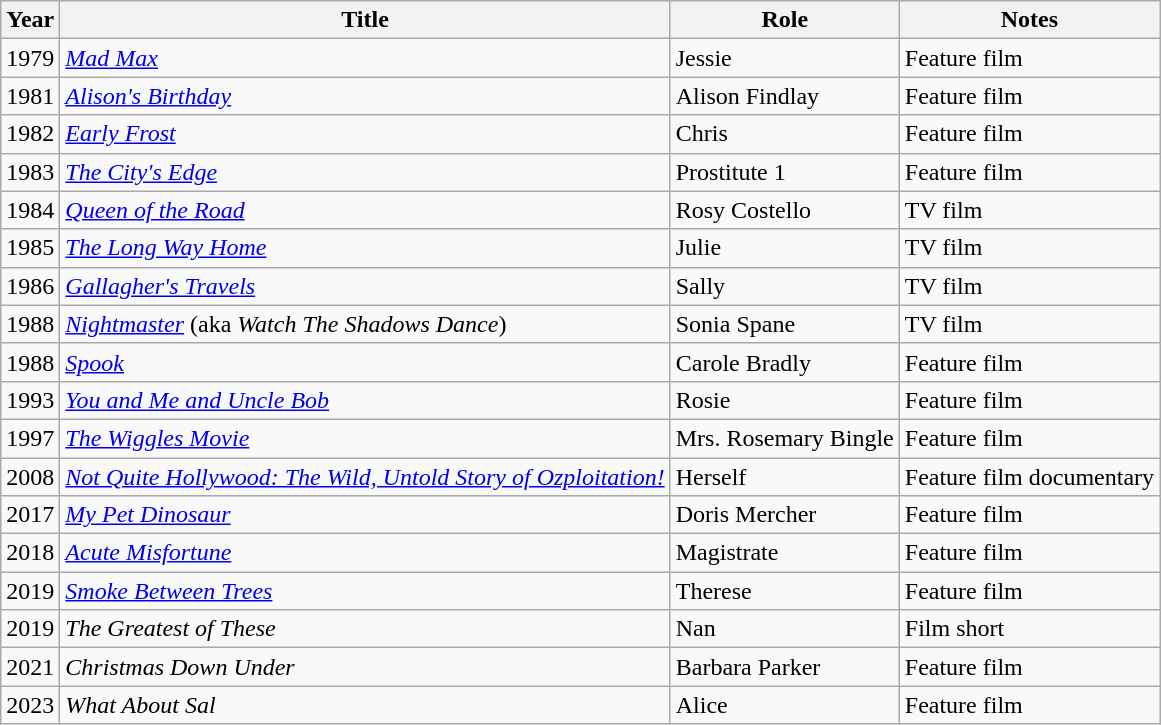<table class="wikitable sortable">
<tr>
<th>Year</th>
<th>Title</th>
<th>Role</th>
<th>Notes</th>
</tr>
<tr>
<td>1979</td>
<td><em><a href='#'>Mad Max</a></em></td>
<td>Jessie</td>
<td>Feature film</td>
</tr>
<tr>
<td>1981</td>
<td><em><a href='#'>Alison's Birthday</a></em></td>
<td>Alison Findlay</td>
<td>Feature film</td>
</tr>
<tr>
<td>1982</td>
<td><em><a href='#'>Early Frost</a></em></td>
<td>Chris</td>
<td>Feature film</td>
</tr>
<tr>
<td>1983</td>
<td><em><a href='#'>The City's Edge</a></em></td>
<td>Prostitute 1</td>
<td>Feature film</td>
</tr>
<tr>
<td>1984</td>
<td><em><a href='#'>Queen of the Road</a></em></td>
<td>Rosy Costello</td>
<td>TV film</td>
</tr>
<tr>
<td>1985</td>
<td><em><a href='#'>The Long Way Home</a></em></td>
<td>Julie</td>
<td>TV film</td>
</tr>
<tr>
<td>1986</td>
<td><em><a href='#'>Gallagher's Travels</a></em></td>
<td>Sally</td>
<td>TV film</td>
</tr>
<tr>
<td>1988</td>
<td><em><a href='#'>Nightmaster</a></em> (aka <em>Watch The Shadows Dance</em>)</td>
<td>Sonia Spane</td>
<td>TV film</td>
</tr>
<tr>
<td>1988</td>
<td><em><a href='#'>Spook</a></em></td>
<td>Carole Bradly</td>
<td>Feature film</td>
</tr>
<tr>
<td>1993</td>
<td><em><a href='#'>You and Me and Uncle Bob</a></em></td>
<td>Rosie</td>
<td>Feature film</td>
</tr>
<tr>
<td>1997</td>
<td><em><a href='#'>The Wiggles Movie</a></em></td>
<td>Mrs. Rosemary Bingle</td>
<td>Feature film</td>
</tr>
<tr>
<td>2008</td>
<td><em><a href='#'>Not Quite Hollywood: The Wild, Untold Story of Ozploitation!</a></em></td>
<td>Herself</td>
<td>Feature film documentary</td>
</tr>
<tr>
<td>2017</td>
<td><em><a href='#'>My Pet Dinosaur</a></em></td>
<td>Doris Mercher</td>
<td>Feature film</td>
</tr>
<tr>
<td>2018</td>
<td><em><a href='#'>Acute Misfortune</a></em></td>
<td>Magistrate</td>
<td>Feature film</td>
</tr>
<tr>
<td>2019</td>
<td><em><a href='#'>Smoke Between Trees</a></em></td>
<td>Therese</td>
<td>Feature film</td>
</tr>
<tr>
<td>2019</td>
<td><em>The Greatest of These</em></td>
<td>Nan</td>
<td>Film short</td>
</tr>
<tr>
<td>2021</td>
<td><em>Christmas Down Under</em></td>
<td>Barbara Parker</td>
<td>Feature film</td>
</tr>
<tr>
<td>2023</td>
<td><em>What About Sal</em></td>
<td>Alice</td>
<td>Feature film</td>
</tr>
</table>
